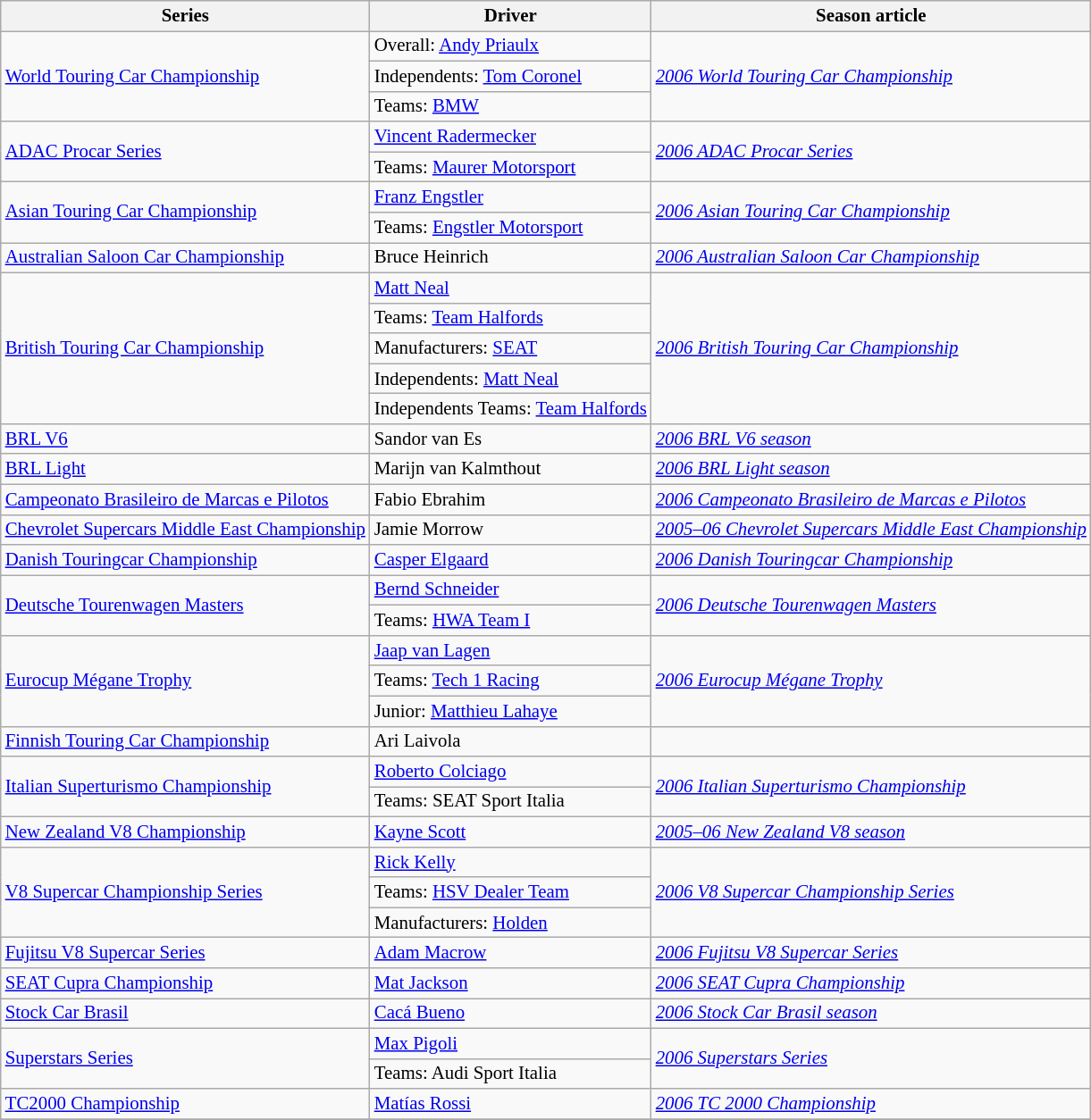<table class="wikitable" style="font-size: 87%;">
<tr>
<th>Series</th>
<th>Driver</th>
<th>Season article</th>
</tr>
<tr>
<td rowspan=3><a href='#'>World Touring Car Championship</a></td>
<td>Overall:  <a href='#'>Andy Priaulx</a></td>
<td rowspan=3><em><a href='#'>2006 World Touring Car Championship</a></em></td>
</tr>
<tr>
<td>Independents:  <a href='#'>Tom Coronel</a></td>
</tr>
<tr>
<td>Teams:  <a href='#'>BMW</a></td>
</tr>
<tr>
<td rowspan=2><a href='#'>ADAC Procar Series</a></td>
<td> <a href='#'>Vincent Radermecker</a></td>
<td rowspan=2><em><a href='#'>2006 ADAC Procar Series</a></em></td>
</tr>
<tr>
<td>Teams:  <a href='#'>Maurer Motorsport</a></td>
</tr>
<tr>
<td rowspan=2><a href='#'>Asian Touring Car Championship</a></td>
<td> <a href='#'>Franz Engstler</a></td>
<td rowspan=2><em><a href='#'>2006 Asian Touring Car Championship</a></em></td>
</tr>
<tr>
<td>Teams:  <a href='#'>Engstler Motorsport</a></td>
</tr>
<tr>
<td><a href='#'>Australian Saloon Car Championship</a></td>
<td> Bruce Heinrich</td>
<td><em><a href='#'>2006 Australian Saloon Car Championship</a></em></td>
</tr>
<tr>
<td rowspan=5><a href='#'>British Touring Car Championship</a></td>
<td> <a href='#'>Matt Neal</a></td>
<td rowspan=5><em><a href='#'>2006 British Touring Car Championship</a></em></td>
</tr>
<tr>
<td>Teams:  <a href='#'>Team Halfords</a></td>
</tr>
<tr>
<td>Manufacturers:  <a href='#'>SEAT</a></td>
</tr>
<tr>
<td>Independents:  <a href='#'>Matt Neal</a></td>
</tr>
<tr>
<td>Independents Teams:  <a href='#'>Team Halfords</a></td>
</tr>
<tr>
<td><a href='#'>BRL V6</a></td>
<td> Sandor van Es</td>
<td><em><a href='#'>2006 BRL V6 season</a></em></td>
</tr>
<tr>
<td><a href='#'>BRL Light</a></td>
<td> Marijn van Kalmthout</td>
<td><em><a href='#'>2006 BRL Light season</a></em></td>
</tr>
<tr>
<td><a href='#'>Campeonato Brasileiro de Marcas e Pilotos</a></td>
<td> Fabio Ebrahim</td>
<td><em><a href='#'>2006 Campeonato Brasileiro de Marcas e Pilotos</a></em></td>
</tr>
<tr>
<td><a href='#'>Chevrolet Supercars Middle East Championship</a></td>
<td> Jamie Morrow</td>
<td><em><a href='#'>2005–06 Chevrolet Supercars Middle East Championship</a></em></td>
</tr>
<tr>
<td><a href='#'>Danish Touringcar Championship</a></td>
<td> <a href='#'>Casper Elgaard</a></td>
<td><em><a href='#'>2006 Danish Touringcar Championship</a></em></td>
</tr>
<tr>
<td rowspan=2><a href='#'>Deutsche Tourenwagen Masters</a></td>
<td> <a href='#'>Bernd Schneider</a></td>
<td rowspan=2><em><a href='#'>2006 Deutsche Tourenwagen Masters</a></em></td>
</tr>
<tr>
<td>Teams:  <a href='#'>HWA Team I</a></td>
</tr>
<tr>
<td rowspan=3><a href='#'>Eurocup Mégane Trophy</a></td>
<td> <a href='#'>Jaap van Lagen</a></td>
<td rowspan=3><em><a href='#'>2006 Eurocup Mégane Trophy</a></em></td>
</tr>
<tr>
<td>Teams:  <a href='#'>Tech 1 Racing</a></td>
</tr>
<tr>
<td>Junior:  <a href='#'>Matthieu Lahaye</a></td>
</tr>
<tr>
<td><a href='#'>Finnish Touring Car Championship</a></td>
<td> Ari Laivola</td>
<td></td>
</tr>
<tr>
<td rowspan=2><a href='#'>Italian Superturismo Championship</a></td>
<td> <a href='#'>Roberto Colciago</a></td>
<td rowspan=2><em><a href='#'>2006 Italian Superturismo Championship</a></em></td>
</tr>
<tr>
<td>Teams:  SEAT Sport Italia</td>
</tr>
<tr>
<td><a href='#'>New Zealand V8 Championship</a></td>
<td> <a href='#'>Kayne Scott</a></td>
<td><em><a href='#'>2005–06 New Zealand V8 season</a></em></td>
</tr>
<tr>
<td rowspan=3><a href='#'>V8 Supercar Championship Series</a></td>
<td> <a href='#'>Rick Kelly</a></td>
<td rowspan=3><em><a href='#'>2006 V8 Supercar Championship Series</a></em></td>
</tr>
<tr>
<td>Teams:  <a href='#'>HSV Dealer Team</a></td>
</tr>
<tr>
<td>Manufacturers:  <a href='#'>Holden</a></td>
</tr>
<tr>
<td><a href='#'>Fujitsu V8 Supercar Series</a></td>
<td> <a href='#'>Adam Macrow</a></td>
<td><em><a href='#'>2006 Fujitsu V8 Supercar Series</a></em></td>
</tr>
<tr>
<td><a href='#'>SEAT Cupra Championship</a></td>
<td> <a href='#'>Mat Jackson</a></td>
<td><em><a href='#'>2006 SEAT Cupra Championship</a></em></td>
</tr>
<tr>
<td><a href='#'>Stock Car Brasil</a></td>
<td> <a href='#'>Cacá Bueno</a></td>
<td><em><a href='#'>2006 Stock Car Brasil season</a></em></td>
</tr>
<tr>
<td rowspan=2><a href='#'>Superstars Series</a></td>
<td> <a href='#'>Max Pigoli</a></td>
<td rowspan=2><em><a href='#'>2006 Superstars Series</a></em></td>
</tr>
<tr>
<td>Teams:  Audi Sport Italia</td>
</tr>
<tr>
<td><a href='#'>TC2000 Championship</a></td>
<td> <a href='#'>Matías Rossi</a></td>
<td><em><a href='#'>2006 TC 2000 Championship</a></em></td>
</tr>
<tr>
</tr>
</table>
